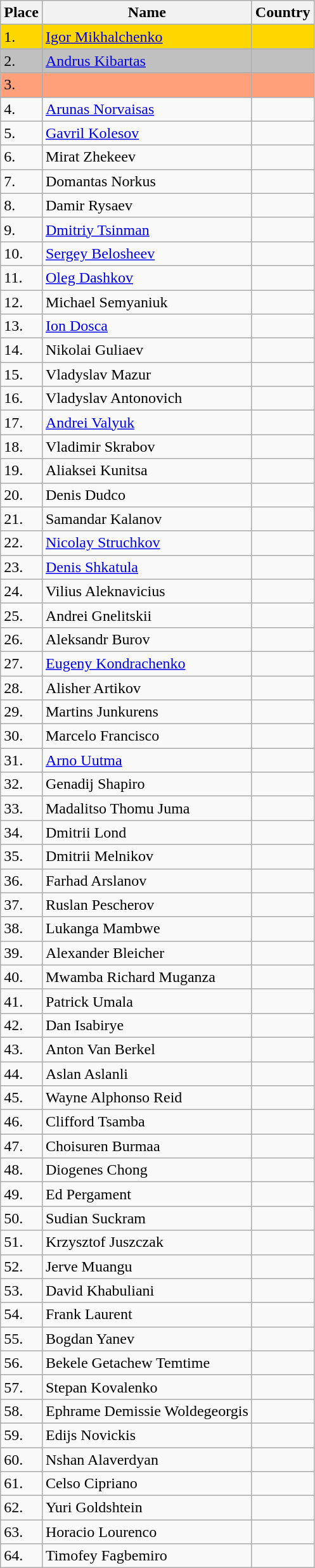<table class="wikitable">
<tr>
<th>Place</th>
<th>Name</th>
<th>Country</th>
</tr>
<tr bgcolor="gold">
<td>1.</td>
<td><a href='#'>Igor Mikhalchenko</a></td>
<td></td>
</tr>
<tr bgcolor="silver">
<td>2.</td>
<td><a href='#'>Andrus Kibartas</a></td>
<td></td>
</tr>
<tr bgcolor="lightsalmon">
<td>3.</td>
<td></td>
<td></td>
</tr>
<tr>
<td>4.</td>
<td><a href='#'>Arunas Norvaisas</a></td>
<td></td>
</tr>
<tr>
<td>5.</td>
<td><a href='#'>Gavril Kolesov</a></td>
<td></td>
</tr>
<tr>
<td>6.</td>
<td>Mirat Zhekeev</td>
<td></td>
</tr>
<tr>
<td>7.</td>
<td>Domantas Norkus</td>
<td></td>
</tr>
<tr>
<td>8.</td>
<td>Damir Rysaev</td>
<td></td>
</tr>
<tr>
<td>9.</td>
<td><a href='#'>Dmitriy Tsinman</a></td>
<td></td>
</tr>
<tr>
<td>10.</td>
<td><a href='#'>Sergey Belosheev</a></td>
<td></td>
</tr>
<tr>
<td>11.</td>
<td><a href='#'>Oleg Dashkov</a></td>
<td></td>
</tr>
<tr>
<td>12.</td>
<td>Michael Semyaniuk</td>
<td></td>
</tr>
<tr>
<td>13.</td>
<td><a href='#'>Ion Dosca</a></td>
<td></td>
</tr>
<tr>
<td>14.</td>
<td>Nikolai Guliaev</td>
<td></td>
</tr>
<tr>
<td>15.</td>
<td>Vladyslav Mazur</td>
<td></td>
</tr>
<tr>
<td>16.</td>
<td>Vladyslav Antonovich</td>
<td></td>
</tr>
<tr>
<td>17.</td>
<td><a href='#'>Andrei Valyuk</a></td>
<td></td>
</tr>
<tr>
<td>18.</td>
<td>Vladimir Skrabov</td>
<td></td>
</tr>
<tr>
<td>19.</td>
<td>Aliaksei Kunitsa</td>
<td></td>
</tr>
<tr>
<td>20.</td>
<td>Denis Dudco</td>
<td></td>
</tr>
<tr>
<td>21.</td>
<td>Samandar Kalanov</td>
<td></td>
</tr>
<tr>
<td>22.</td>
<td><a href='#'>Nicolay Struchkov</a></td>
<td></td>
</tr>
<tr>
<td>23.</td>
<td><a href='#'>Denis Shkatula</a></td>
<td></td>
</tr>
<tr>
<td>24.</td>
<td>Vilius Aleknavicius</td>
<td></td>
</tr>
<tr>
<td>25.</td>
<td>Andrei Gnelitskii</td>
<td></td>
</tr>
<tr>
<td>26.</td>
<td>Aleksandr Burov</td>
<td></td>
</tr>
<tr>
<td>27.</td>
<td><a href='#'>Eugeny Kondrachenko</a></td>
<td></td>
</tr>
<tr>
<td>28.</td>
<td>Alisher Artikov</td>
<td></td>
</tr>
<tr>
<td>29.</td>
<td>Martins Junkurens</td>
<td></td>
</tr>
<tr>
<td>30.</td>
<td>Marcelo Francisco</td>
<td></td>
</tr>
<tr>
<td>31.</td>
<td><a href='#'>Arno Uutma</a></td>
<td></td>
</tr>
<tr>
<td>32.</td>
<td>Genadij Shapiro</td>
<td></td>
</tr>
<tr>
<td>33.</td>
<td>Madalitso Thomu Juma</td>
<td></td>
</tr>
<tr>
<td>34.</td>
<td>Dmitrii Lond</td>
<td></td>
</tr>
<tr>
<td>35.</td>
<td>Dmitrii Melnikov</td>
<td></td>
</tr>
<tr>
<td>36.</td>
<td>Farhad Arslanov</td>
<td></td>
</tr>
<tr>
<td>37.</td>
<td>Ruslan Pescherov</td>
<td></td>
</tr>
<tr>
<td>38.</td>
<td>Lukanga Mambwe</td>
<td></td>
</tr>
<tr>
<td>39.</td>
<td>Alexander Bleicher</td>
<td></td>
</tr>
<tr>
<td>40.</td>
<td>Mwamba Richard Muganza</td>
<td></td>
</tr>
<tr>
<td>41.</td>
<td>Patrick Umala</td>
<td></td>
</tr>
<tr>
<td>42.</td>
<td>Dan Isabirye</td>
<td></td>
</tr>
<tr>
<td>43.</td>
<td>Anton Van Berkel</td>
<td></td>
</tr>
<tr>
<td>44.</td>
<td>Aslan Aslanli</td>
<td></td>
</tr>
<tr>
<td>45.</td>
<td>Wayne Alphonso Reid</td>
<td></td>
</tr>
<tr>
<td>46.</td>
<td>Clifford Tsamba</td>
<td></td>
</tr>
<tr>
<td>47.</td>
<td>Choisuren Burmaa</td>
<td></td>
</tr>
<tr>
<td>48.</td>
<td>Diogenes Chong</td>
<td></td>
</tr>
<tr>
<td>49.</td>
<td>Ed Pergament</td>
<td></td>
</tr>
<tr>
<td>50.</td>
<td>Sudian Suckram</td>
<td></td>
</tr>
<tr>
<td>51.</td>
<td>Krzysztof Juszczak</td>
<td></td>
</tr>
<tr>
<td>52.</td>
<td>Jerve Muangu</td>
<td></td>
</tr>
<tr>
<td>53.</td>
<td>David Khabuliani</td>
<td></td>
</tr>
<tr>
<td>54.</td>
<td>Frank Laurent</td>
<td></td>
</tr>
<tr>
<td>55.</td>
<td>Bogdan Yanev</td>
<td></td>
</tr>
<tr>
<td>56.</td>
<td>Bekele Getachew Temtime</td>
<td></td>
</tr>
<tr>
<td>57.</td>
<td>Stepan Kovalenko</td>
<td></td>
</tr>
<tr>
<td>58.</td>
<td>Ephrame Demissie Woldegeorgis</td>
<td></td>
</tr>
<tr>
<td>59.</td>
<td>Edijs Novickis</td>
<td></td>
</tr>
<tr>
<td>60.</td>
<td>Nshan Alaverdyan</td>
<td></td>
</tr>
<tr>
<td>61.</td>
<td>Celso Cipriano</td>
<td></td>
</tr>
<tr>
<td>62.</td>
<td>Yuri Goldshtein</td>
<td></td>
</tr>
<tr>
<td>63.</td>
<td>Horacio Lourenco</td>
<td></td>
</tr>
<tr>
<td>64.</td>
<td>Timofey Fagbemiro</td>
<td></td>
</tr>
</table>
